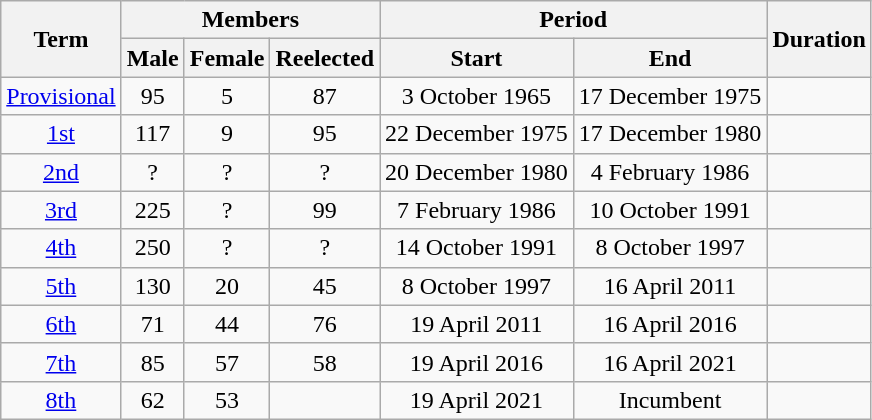<table class="wikitable sortable">
<tr>
<th rowspan="2">Term</th>
<th colspan="3 "unsortable>Members</th>
<th colspan="2 "unsortable>Period</th>
<th rowspan="2">Duration</th>
</tr>
<tr>
<th>Male</th>
<th>Female</th>
<th>Reelected</th>
<th>Start</th>
<th>End</th>
</tr>
<tr>
<td align="center"><a href='#'>Provisional</a></td>
<td align="center">95</td>
<td align="center">5</td>
<td align="center">87</td>
<td align="center">3 October 1965</td>
<td align="center">17 December 1975</td>
<td align="center"></td>
</tr>
<tr>
<td align="center"><a href='#'>1st</a></td>
<td align="center">117</td>
<td align="center">9</td>
<td align="center">95</td>
<td align="center">22 December 1975</td>
<td align="center">17 December 1980</td>
<td align="center"></td>
</tr>
<tr>
<td align="center"><a href='#'>2nd</a></td>
<td align="center">?</td>
<td align="center">?</td>
<td align="center">?</td>
<td align="center">20 December 1980</td>
<td align="center">4 February 1986</td>
<td align="center"></td>
</tr>
<tr>
<td align="center"><a href='#'>3rd</a></td>
<td align="center">225</td>
<td align="center">?</td>
<td align="center">99</td>
<td align="center">7 February 1986</td>
<td align="center">10 October 1991</td>
<td align="center"></td>
</tr>
<tr>
<td align="center"><a href='#'>4th</a></td>
<td align="center">250</td>
<td align="center">?</td>
<td align="center">?</td>
<td align="center">14 October 1991</td>
<td align="center">8 October 1997</td>
<td align="center"></td>
</tr>
<tr>
<td align="center"><a href='#'>5th</a></td>
<td align="center">130</td>
<td align="center">20</td>
<td align="center">45</td>
<td align="center">8 October 1997</td>
<td align="center">16 April 2011</td>
<td align="center"></td>
</tr>
<tr>
<td align="center"><a href='#'>6th</a></td>
<td align="center">71</td>
<td align="center">44</td>
<td align="center">76</td>
<td align="center">19 April 2011</td>
<td align="center">16 April 2016</td>
<td align="center"></td>
</tr>
<tr>
<td align="center"><a href='#'>7th</a></td>
<td align="center">85</td>
<td align="center">57</td>
<td align="center">58</td>
<td align="center">19 April 2016</td>
<td align="center">16 April 2021</td>
<td align="center"></td>
</tr>
<tr>
<td align="center"><a href='#'>8th</a></td>
<td align="center">62</td>
<td align="center">53</td>
<td align="center"></td>
<td align="center">19 April 2021</td>
<td align="center">Incumbent</td>
<td align="center"></td>
</tr>
</table>
